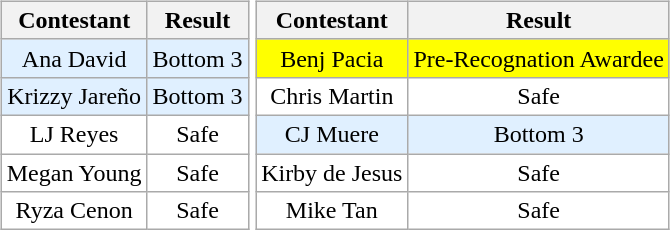<table>
<tr>
<td><br><table class="wikitable sortable nowrap" style="margin:auto; text-align:center">
<tr>
<th scope="col">Contestant</th>
<th scope="col">Result</th>
</tr>
<tr>
<td bgcolor=#e0f0ff>Ana David</td>
<td bgcolor=#e0f0ff>Bottom 3</td>
</tr>
<tr>
<td bgcolor=#e0f0ff>Krizzy Jareño</td>
<td bgcolor=#e0f0ff>Bottom 3</td>
</tr>
<tr>
<td bgcolor=#FFFFFF>LJ Reyes</td>
<td bgcolor=#FFFFFF>Safe</td>
</tr>
<tr>
<td bgcolor=#FFFFFF>Megan Young</td>
<td bgcolor=#FFFFFF>Safe</td>
</tr>
<tr>
<td bgcolor=#FFFFFF>Ryza Cenon</td>
<td bgcolor=#FFFFFF>Safe</td>
</tr>
</table>
</td>
<td><br><table class="wikitable sortable nowrap" style="margin:auto; text-align:center">
<tr>
<th scope="col">Contestant</th>
<th scope="col">Result</th>
</tr>
<tr>
<td bgcolor=#FFFF00>Benj Pacia</td>
<td bgcolor=#FFFF00>Pre-Recognation Awardee</td>
</tr>
<tr>
<td bgcolor=#FFFFFF>Chris Martin</td>
<td bgcolor=#FFFFFF>Safe</td>
</tr>
<tr>
<td bgcolor=#e0f0ff>CJ Muere</td>
<td bgcolor=#e0f0ff>Bottom 3</td>
</tr>
<tr>
<td bgcolor=#FFFFFF>Kirby de Jesus</td>
<td bgcolor=#FFFFFF>Safe</td>
</tr>
<tr>
<td bgcolor=#FFFFFF>Mike Tan</td>
<td bgcolor=#FFFFFF>Safe</td>
</tr>
</table>
</td>
</tr>
</table>
